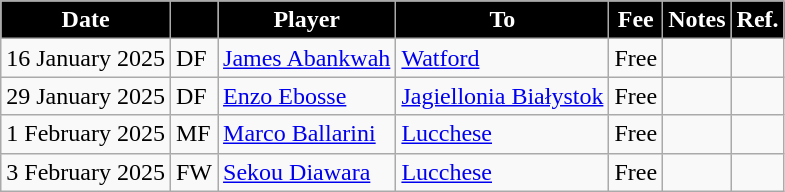<table class="wikitable plainrowheaders">
<tr>
<th style="background:black; color:white; text-align:center;"><strong>Date</strong></th>
<th style="background:black; color:white; text-align:center;"><strong></strong></th>
<th style="background:black; color:white; text-align:center;"><strong>Player</strong></th>
<th style="background:black; color:white; text-align:center;"><strong>To</strong></th>
<th style="background:black; color:white; text-align:center;"><strong>Fee</strong></th>
<th style="background:black; color:white; text-align:center;"><strong>Notes</strong></th>
<th style="background:black; color:white; text-align:center;"><strong>Ref.</strong></th>
</tr>
<tr>
<td>16 January 2025</td>
<td>DF</td>
<td> <a href='#'>James Abankwah</a></td>
<td> <a href='#'>Watford</a></td>
<td>Free</td>
<td></td>
<td></td>
</tr>
<tr>
<td>29 January 2025</td>
<td>DF</td>
<td> <a href='#'>Enzo Ebosse</a></td>
<td> <a href='#'>Jagiellonia Białystok</a></td>
<td>Free</td>
<td></td>
<td></td>
</tr>
<tr>
<td>1 February 2025</td>
<td>MF</td>
<td> <a href='#'>Marco Ballarini</a></td>
<td> <a href='#'>Lucchese</a></td>
<td>Free</td>
<td></td>
<td></td>
</tr>
<tr>
<td>3 February 2025</td>
<td>FW</td>
<td> <a href='#'>Sekou Diawara</a></td>
<td> <a href='#'>Lucchese</a></td>
<td>Free</td>
<td></td>
<td></td>
</tr>
</table>
